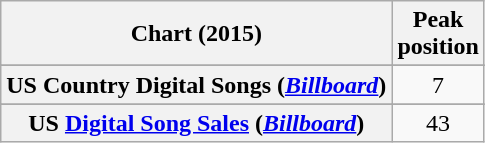<table class="wikitable sortable plainrowheaders" style="text-align:center;">
<tr>
<th>Chart (2015)</th>
<th>Peak<br>position</th>
</tr>
<tr>
</tr>
<tr>
<th scope="row">US Country Digital Songs (<em><a href='#'>Billboard</a></em>)</th>
<td>7</td>
</tr>
<tr>
</tr>
<tr>
<th scope="row">US <a href='#'>Digital Song Sales</a> (<em><a href='#'>Billboard</a></em>)</th>
<td>43</td>
</tr>
</table>
